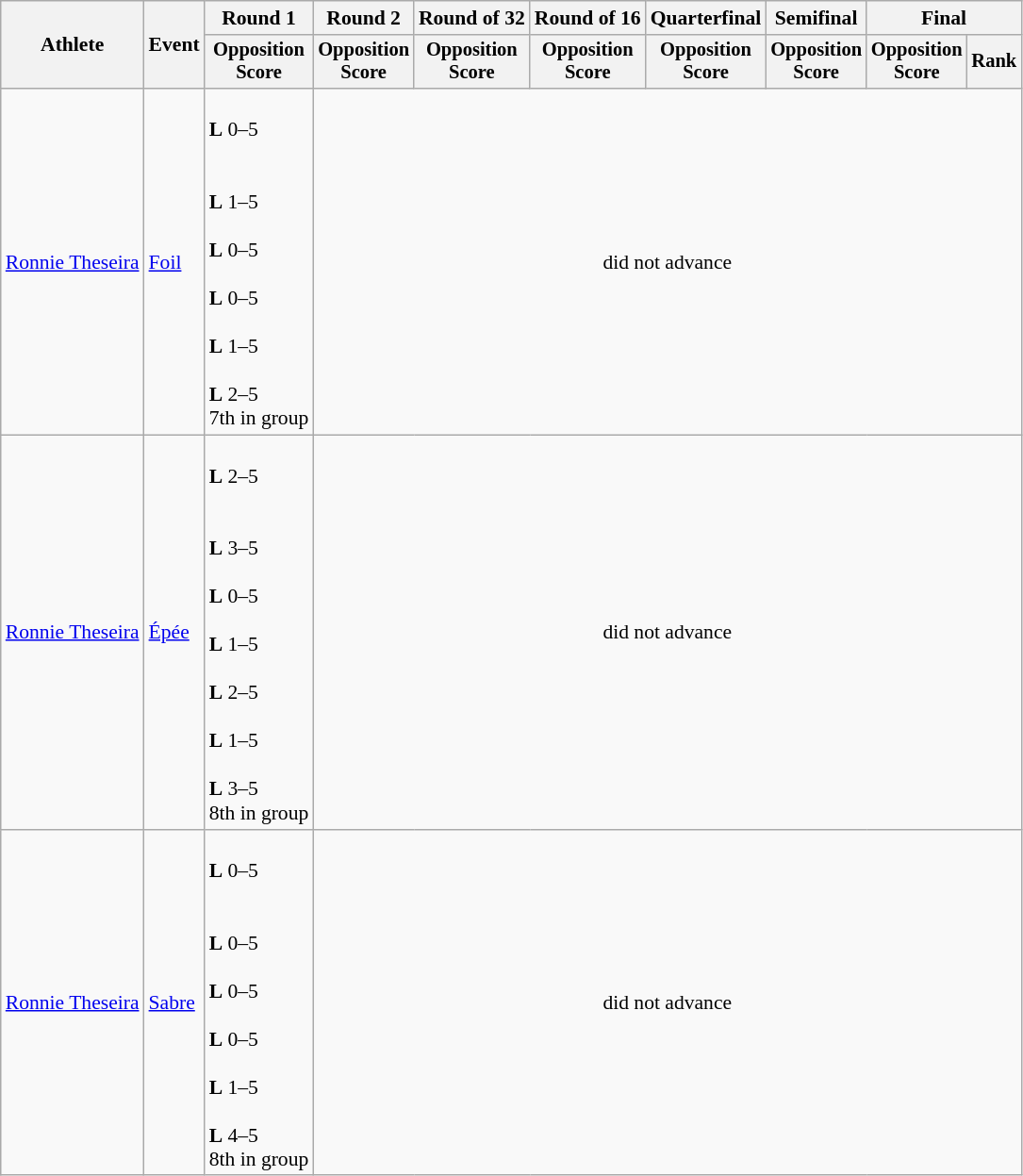<table class="wikitable" style="font-size:90%">
<tr>
<th rowspan=2>Athlete</th>
<th rowspan=2>Event</th>
<th>Round 1</th>
<th>Round 2</th>
<th>Round of 32</th>
<th>Round of 16</th>
<th>Quarterfinal</th>
<th>Semifinal</th>
<th colspan=2>Final</th>
</tr>
<tr style="font-size:95%">
<th>Opposition<br>Score</th>
<th>Opposition<br>Score</th>
<th>Opposition<br>Score</th>
<th>Opposition<br>Score</th>
<th>Opposition<br>Score</th>
<th>Opposition<br>Score</th>
<th>Opposition<br>Score</th>
<th>Rank</th>
</tr>
<tr align=center>
<td align=left><a href='#'>Ronnie Theseira</a></td>
<td align=left><a href='#'>Foil</a></td>
<td align=left><br><strong>L</strong> 0–5<br><br><br><strong>L</strong> 1–5<br>
<br><strong>L</strong> 0–5<br>
<br><strong>L</strong> 0–5<br>
<br><strong>L</strong> 1–5<br>
<br><strong>L</strong> 2–5<br>
7th in group</td>
<td colspan=7>did not advance</td>
</tr>
<tr align=center>
<td align=left><a href='#'>Ronnie Theseira</a></td>
<td align=left><a href='#'>Épée</a></td>
<td align=left><br><strong>L</strong> 2–5<br><br><br><strong>L</strong> 3–5<br>
<br><strong>L</strong> 0–5<br>
<br><strong>L</strong> 1–5<br>
<br><strong>L</strong> 2–5<br>
<br><strong>L</strong> 1–5<br>
<br><strong>L</strong> 3–5<br>
8th in group</td>
<td colspan=7>did not advance</td>
</tr>
<tr align=center>
<td align=left><a href='#'>Ronnie Theseira</a></td>
<td align=left><a href='#'>Sabre</a></td>
<td align=left><br><strong>L</strong> 0–5<br><br><br><strong>L</strong> 0–5<br>
<br><strong>L</strong> 0–5<br>
<br><strong>L</strong> 0–5<br>
<br><strong>L</strong> 1–5<br>
<br><strong>L</strong> 4–5<br>
8th in group</td>
<td colspan=7>did not advance</td>
</tr>
</table>
